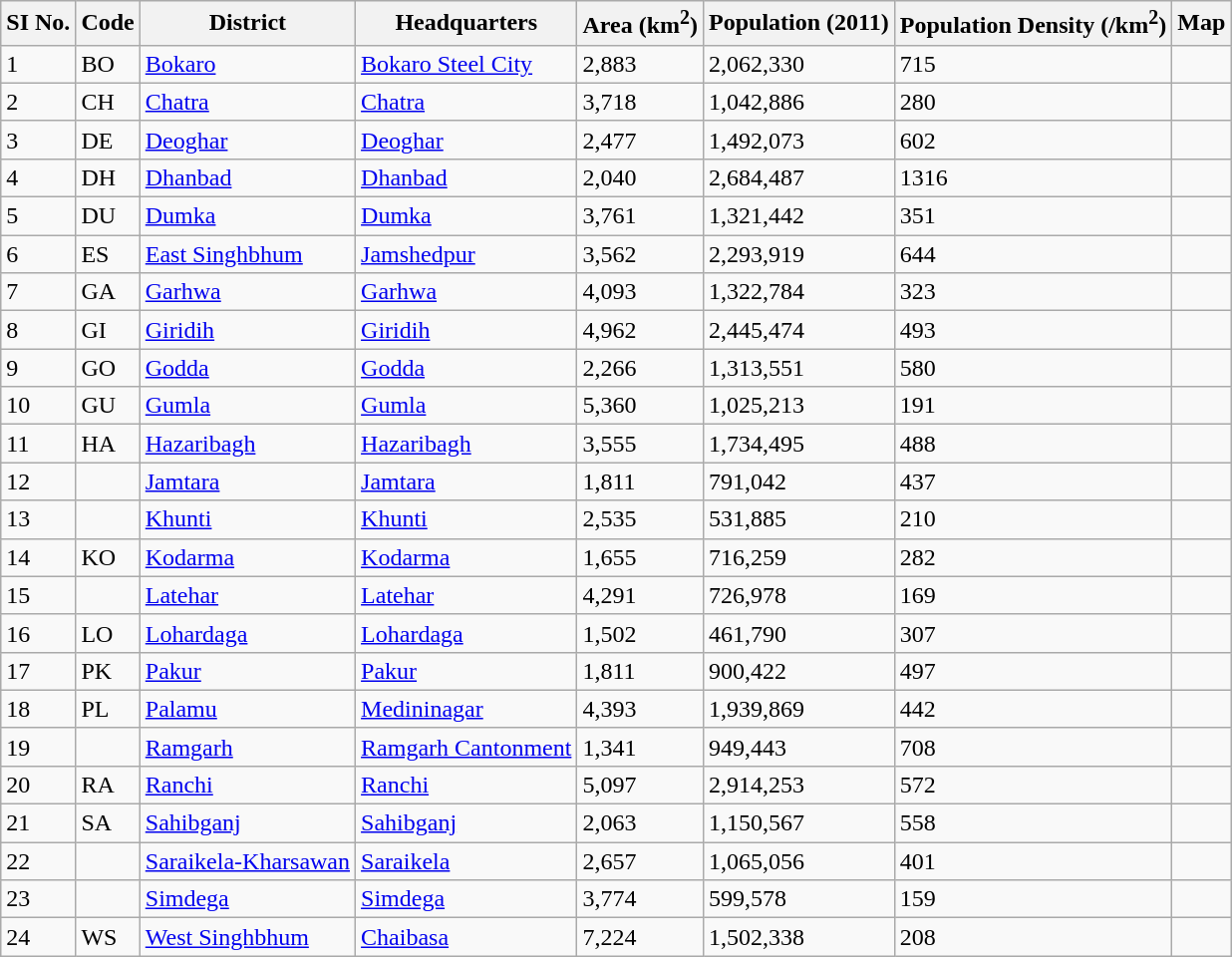<table class="wikitable sortable">
<tr>
<th>SI No.</th>
<th>Code</th>
<th>District</th>
<th>Headquarters</th>
<th data-sort-type="number">Area (km<sup>2</sup>)</th>
<th data-sort-type="number">Population (2011)</th>
<th data-sort-type="number">Population Density (/km<sup>2</sup>)</th>
<th>Map</th>
</tr>
<tr>
<td>1</td>
<td>BO</td>
<td><a href='#'>Bokaro</a></td>
<td><a href='#'>Bokaro Steel City</a></td>
<td>2,883</td>
<td>2,062,330</td>
<td>715</td>
<td></td>
</tr>
<tr>
<td>2</td>
<td>CH</td>
<td><a href='#'>Chatra</a></td>
<td><a href='#'>Chatra</a></td>
<td>3,718</td>
<td>1,042,886</td>
<td>280</td>
<td></td>
</tr>
<tr>
<td>3</td>
<td>DE</td>
<td><a href='#'>Deoghar</a></td>
<td><a href='#'>Deoghar</a></td>
<td>2,477</td>
<td>1,492,073</td>
<td>602</td>
<td></td>
</tr>
<tr>
<td>4</td>
<td>DH</td>
<td><a href='#'>Dhanbad</a></td>
<td><a href='#'>Dhanbad</a></td>
<td>2,040</td>
<td>2,684,487</td>
<td>1316</td>
<td></td>
</tr>
<tr>
<td>5</td>
<td>DU</td>
<td><a href='#'>Dumka</a></td>
<td><a href='#'>Dumka</a></td>
<td>3,761</td>
<td>1,321,442</td>
<td>351</td>
<td></td>
</tr>
<tr>
<td>6</td>
<td>ES</td>
<td><a href='#'>East Singhbhum</a></td>
<td><a href='#'>Jamshedpur</a></td>
<td>3,562</td>
<td>2,293,919</td>
<td>644</td>
<td></td>
</tr>
<tr>
<td>7</td>
<td>GA</td>
<td><a href='#'>Garhwa</a></td>
<td><a href='#'>Garhwa</a></td>
<td>4,093</td>
<td>1,322,784</td>
<td>323</td>
<td></td>
</tr>
<tr>
<td>8</td>
<td>GI</td>
<td><a href='#'>Giridih</a></td>
<td><a href='#'>Giridih</a></td>
<td>4,962</td>
<td>2,445,474</td>
<td>493</td>
<td></td>
</tr>
<tr>
<td>9</td>
<td>GO</td>
<td><a href='#'>Godda</a></td>
<td><a href='#'>Godda</a></td>
<td>2,266</td>
<td>1,313,551</td>
<td>580</td>
<td></td>
</tr>
<tr>
<td>10</td>
<td>GU</td>
<td><a href='#'>Gumla</a></td>
<td><a href='#'>Gumla</a></td>
<td>5,360</td>
<td>1,025,213</td>
<td>191</td>
<td></td>
</tr>
<tr>
<td>11</td>
<td>HA</td>
<td><a href='#'>Hazaribagh</a></td>
<td><a href='#'>Hazaribagh</a></td>
<td>3,555</td>
<td>1,734,495</td>
<td>488</td>
<td></td>
</tr>
<tr>
<td>12</td>
<td></td>
<td><a href='#'>Jamtara</a></td>
<td><a href='#'>Jamtara</a></td>
<td>1,811</td>
<td>791,042</td>
<td>437</td>
<td></td>
</tr>
<tr>
<td>13</td>
<td></td>
<td><a href='#'>Khunti</a></td>
<td><a href='#'>Khunti</a></td>
<td>2,535</td>
<td>531,885</td>
<td>210</td>
<td></td>
</tr>
<tr>
<td>14</td>
<td>KO</td>
<td><a href='#'>Kodarma</a></td>
<td><a href='#'>Kodarma</a></td>
<td>1,655</td>
<td>716,259</td>
<td>282</td>
<td></td>
</tr>
<tr>
<td>15</td>
<td></td>
<td><a href='#'>Latehar</a></td>
<td><a href='#'>Latehar</a></td>
<td>4,291</td>
<td>726,978</td>
<td>169</td>
<td></td>
</tr>
<tr>
<td>16</td>
<td>LO</td>
<td><a href='#'>Lohardaga</a></td>
<td><a href='#'>Lohardaga</a></td>
<td>1,502</td>
<td>461,790</td>
<td>307</td>
<td></td>
</tr>
<tr>
<td>17</td>
<td>PK</td>
<td><a href='#'>Pakur</a></td>
<td><a href='#'>Pakur</a></td>
<td>1,811</td>
<td>900,422</td>
<td>497</td>
<td></td>
</tr>
<tr>
<td>18</td>
<td>PL</td>
<td><a href='#'>Palamu</a></td>
<td><a href='#'>Medininagar</a></td>
<td>4,393</td>
<td>1,939,869</td>
<td>442</td>
<td></td>
</tr>
<tr>
<td>19</td>
<td></td>
<td><a href='#'>Ramgarh</a></td>
<td><a href='#'>Ramgarh Cantonment</a></td>
<td>1,341</td>
<td>949,443</td>
<td>708</td>
<td></td>
</tr>
<tr>
<td>20</td>
<td>RA</td>
<td><a href='#'>Ranchi</a></td>
<td><a href='#'>Ranchi</a></td>
<td>5,097</td>
<td>2,914,253</td>
<td>572</td>
<td></td>
</tr>
<tr>
<td>21</td>
<td>SA</td>
<td><a href='#'>Sahibganj</a></td>
<td><a href='#'>Sahibganj</a></td>
<td>2,063</td>
<td>1,150,567</td>
<td>558</td>
<td></td>
</tr>
<tr>
<td>22</td>
<td></td>
<td><a href='#'>Saraikela-Kharsawan</a></td>
<td><a href='#'>Saraikela</a></td>
<td>2,657</td>
<td>1,065,056</td>
<td>401</td>
<td></td>
</tr>
<tr>
<td>23</td>
<td></td>
<td><a href='#'>Simdega</a></td>
<td><a href='#'>Simdega</a></td>
<td>3,774</td>
<td>599,578</td>
<td>159</td>
<td></td>
</tr>
<tr>
<td>24</td>
<td>WS</td>
<td><a href='#'>West Singhbhum</a></td>
<td><a href='#'>Chaibasa</a></td>
<td>7,224</td>
<td>1,502,338</td>
<td>208</td>
<td></td>
</tr>
</table>
